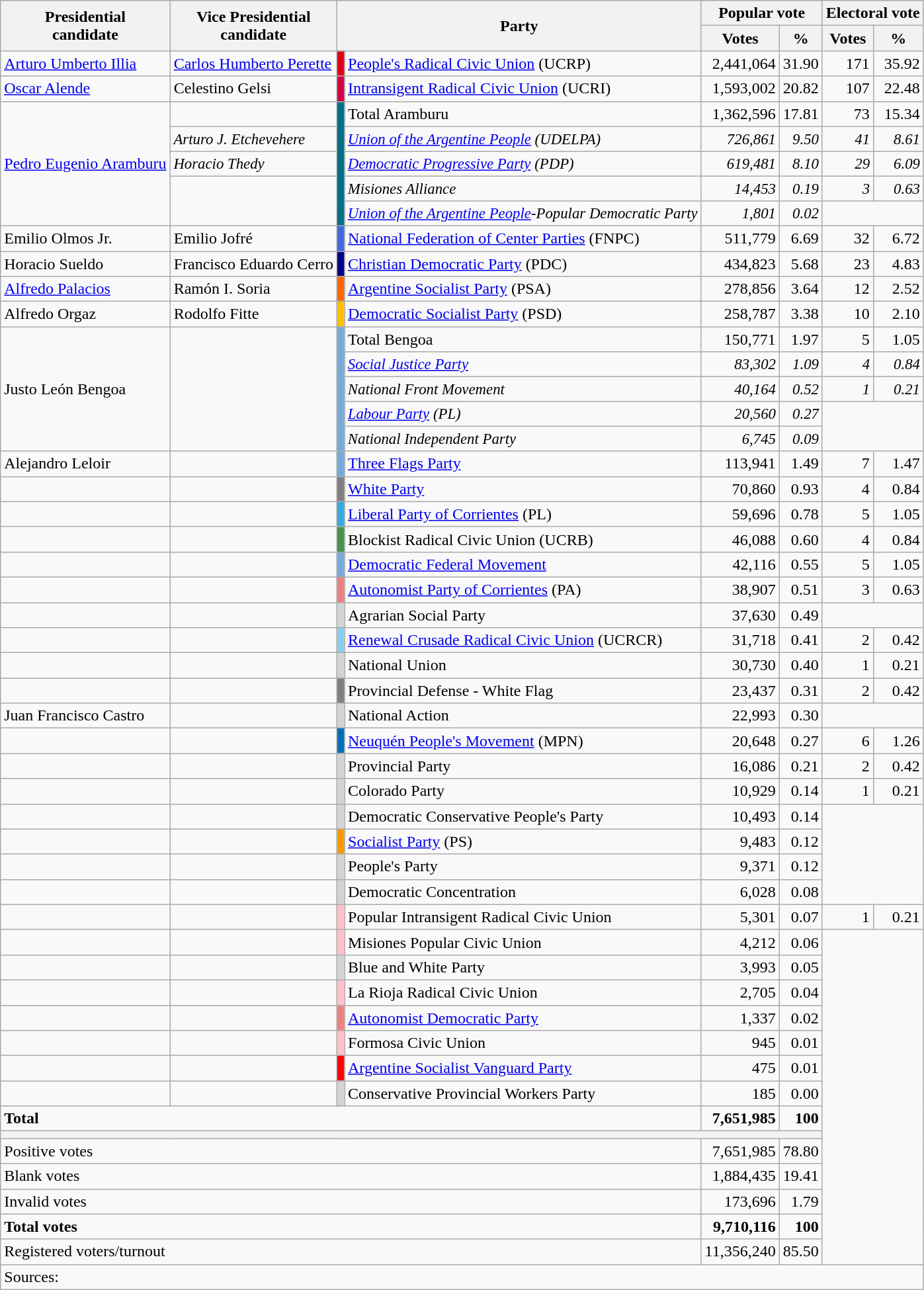<table class="wikitable" style="text-align:right;">
<tr>
<th rowspan=2>Presidential<br>candidate</th>
<th rowspan=2>Vice Presidential<br>candidate</th>
<th rowspan=2 colspan=2>Party</th>
<th colspan=2>Popular vote</th>
<th colspan=2>Electoral vote</th>
</tr>
<tr>
<th>Votes</th>
<th>%</th>
<th>Votes</th>
<th>%</th>
</tr>
<tr>
<td align=left><a href='#'>Arturo Umberto Illia</a></td>
<td align=left><a href='#'>Carlos Humberto Perette</a></td>
<td bgcolor=#E10019></td>
<td align=left><a href='#'>People's Radical Civic Union</a> (UCRP)</td>
<td>2,441,064</td>
<td>31.90</td>
<td>171</td>
<td>35.92</td>
</tr>
<tr>
<td align=left><a href='#'>Oscar Alende</a></td>
<td align=left>Celestino Gelsi</td>
<td bgcolor=#D10047></td>
<td align=left><a href='#'>Intransigent Radical Civic Union</a> (UCRI)</td>
<td>1,593,002</td>
<td>20.82</td>
<td>107</td>
<td>22.48</td>
</tr>
<tr>
<td align=left rowspan=5><a href='#'>Pedro Eugenio Aramburu</a></td>
<td align=left></td>
<td bgcolor=#00708B rowspan=5></td>
<td align=left>Total Aramburu</td>
<td>1,362,596</td>
<td>17.81</td>
<td>73</td>
<td>15.34</td>
</tr>
<tr style="font-size: 95%; font-style: italic">
<td align=left>Arturo J. Etchevehere</td>
<td align=left><span><a href='#'>Union of the Argentine People</a> (UDELPA)</span></td>
<td>726,861</td>
<td>9.50</td>
<td>41</td>
<td>8.61</td>
</tr>
<tr style="font-size: 95%; font-style: italic">
<td align=left>Horacio Thedy</td>
<td align=left><span><a href='#'>Democratic Progressive Party</a> (PDP)</span></td>
<td>619,481</td>
<td>8.10</td>
<td>29</td>
<td>6.09</td>
</tr>
<tr style="font-size: 95%; font-style: italic">
<td rowspan=2></td>
<td align=left><span>Misiones Alliance</span></td>
<td>14,453</td>
<td>0.19</td>
<td>3</td>
<td>0.63</td>
</tr>
<tr style="font-size: 95%; font-style: italic">
<td align=left><span><a href='#'>Union of the Argentine People</a>-Popular Democratic Party</span></td>
<td>1,801</td>
<td>0.02</td>
<td colspan=2></td>
</tr>
<tr>
<td align=left>Emilio Olmos Jr.</td>
<td align=left>Emilio Jofré</td>
<td bgcolor=#4169e1></td>
<td align=left><a href='#'>National Federation of Center Parties</a> (FNPC)</td>
<td>511,779</td>
<td>6.69</td>
<td>32</td>
<td>6.72</td>
</tr>
<tr>
<td align=left>Horacio Sueldo</td>
<td align=left>Francisco Eduardo Cerro</td>
<td bgcolor=darkblue></td>
<td align=left><a href='#'>Christian Democratic Party</a> (PDC)</td>
<td>434,823</td>
<td>5.68</td>
<td>23</td>
<td>4.83</td>
</tr>
<tr>
<td align=left><a href='#'>Alfredo Palacios</a></td>
<td align=left>Ramón I. Soria</td>
<td bgcolor=#FF6700></td>
<td align=left><a href='#'>Argentine Socialist Party</a> (PSA)</td>
<td>278,856</td>
<td>3.64</td>
<td>12</td>
<td>2.52</td>
</tr>
<tr>
<td align=left>Alfredo Orgaz</td>
<td align=left>Rodolfo Fitte</td>
<td bgcolor=#FFBF00></td>
<td align=left><a href='#'>Democratic Socialist Party</a> (PSD)</td>
<td>258,787</td>
<td>3.38</td>
<td>10</td>
<td>2.10</td>
</tr>
<tr>
<td align=left rowspan=5>Justo León Bengoa</td>
<td align=left rowspan=5></td>
<td bgcolor=#75AADB rowspan=5></td>
<td align=left>Total Bengoa</td>
<td>150,771</td>
<td>1.97</td>
<td>5</td>
<td>1.05</td>
</tr>
<tr style="font-size: 95%; font-style: italic">
<td align=left><span><a href='#'>Social Justice Party</a></span></td>
<td>83,302</td>
<td>1.09</td>
<td>4</td>
<td>0.84</td>
</tr>
<tr style="font-size: 95%; font-style: italic">
<td align=left><span>National Front Movement</span></td>
<td>40,164</td>
<td>0.52</td>
<td>1</td>
<td>0.21</td>
</tr>
<tr style="font-size: 95%; font-style: italic">
<td align=left><span><a href='#'>Labour Party</a> (PL)</span></td>
<td>20,560</td>
<td>0.27</td>
<td colspan=2 rowspan=2></td>
</tr>
<tr style="font-size: 95%; font-style: italic">
<td align=left><span>National Independent Party</span></td>
<td>6,745</td>
<td>0.09</td>
</tr>
<tr>
<td align=left>Alejandro Leloir</td>
<td align=left></td>
<td bgcolor=#75AADB></td>
<td align=left><a href='#'>Three Flags Party</a></td>
<td>113,941</td>
<td>1.49</td>
<td>7</td>
<td>1.47</td>
</tr>
<tr>
<td align=left></td>
<td align=left></td>
<td bgcolor=grey></td>
<td align=left><a href='#'>White Party</a></td>
<td>70,860</td>
<td>0.93</td>
<td>4</td>
<td>0.84</td>
</tr>
<tr>
<td align=left></td>
<td align=left></td>
<td bgcolor=#35AAE0></td>
<td align=left><a href='#'>Liberal Party of Corrientes</a> (PL)</td>
<td>59,696</td>
<td>0.78</td>
<td>5</td>
<td>1.05</td>
</tr>
<tr>
<td align=left></td>
<td align=left></td>
<td bgcolor=#44944A></td>
<td align=left>Blockist Radical Civic Union (UCRB)</td>
<td>46,088</td>
<td>0.60</td>
<td>4</td>
<td>0.84</td>
</tr>
<tr>
<td align=left></td>
<td align=left></td>
<td bgcolor=#75AADB></td>
<td align=left><a href='#'>Democratic Federal Movement</a></td>
<td>42,116</td>
<td>0.55</td>
<td>5</td>
<td>1.05</td>
</tr>
<tr>
<td align=left></td>
<td align=left></td>
<td bgcolor=#F08080></td>
<td align=left><a href='#'>Autonomist Party of Corrientes</a> (PA)</td>
<td>38,907</td>
<td>0.51</td>
<td>3</td>
<td>0.63</td>
</tr>
<tr>
<td align=left></td>
<td align=left></td>
<td bgcolor=lightgrey></td>
<td align=left>Agrarian Social Party</td>
<td>37,630</td>
<td>0.49</td>
<td colspan=2></td>
</tr>
<tr>
<td align=left></td>
<td align=left></td>
<td bgcolor=skyblue></td>
<td align=left><a href='#'>Renewal Crusade Radical Civic Union</a> (UCRCR)</td>
<td>31,718</td>
<td>0.41</td>
<td>2</td>
<td>0.42</td>
</tr>
<tr>
<td align=left></td>
<td align=left></td>
<td bgcolor=lightgrey></td>
<td align=left>National Union</td>
<td>30,730</td>
<td>0.40</td>
<td>1</td>
<td>0.21</td>
</tr>
<tr>
<td align=left></td>
<td align=left></td>
<td bgcolor=grey></td>
<td align=left>Provincial Defense - White Flag</td>
<td>23,437</td>
<td>0.31</td>
<td>2</td>
<td>0.42</td>
</tr>
<tr>
<td align=left>Juan Francisco Castro</td>
<td align=left></td>
<td bgcolor=lightgrey></td>
<td align=left>National Action</td>
<td>22,993</td>
<td>0.30</td>
<td colspan=2></td>
</tr>
<tr>
<td align=left></td>
<td align=left></td>
<td bgcolor=#0070B8></td>
<td align=left><a href='#'>Neuquén People's Movement</a> (MPN)</td>
<td>20,648</td>
<td>0.27</td>
<td>6</td>
<td>1.26</td>
</tr>
<tr>
<td align=left></td>
<td align=left></td>
<td bgcolor=lightgrey></td>
<td align=left>Provincial Party</td>
<td>16,086</td>
<td>0.21</td>
<td>2</td>
<td>0.42</td>
</tr>
<tr>
<td align=left></td>
<td align=left></td>
<td bgcolor=lightgrey></td>
<td align=left>Colorado Party</td>
<td>10,929</td>
<td>0.14</td>
<td>1</td>
<td>0.21</td>
</tr>
<tr>
<td align=left></td>
<td align=left></td>
<td bgcolor=lightgrey></td>
<td align=left>Democratic Conservative People's Party</td>
<td>10,493</td>
<td>0.14</td>
<td colspan=2 rowspan=4></td>
</tr>
<tr>
<td align=left></td>
<td align=left></td>
<td bgcolor=#FF9900></td>
<td align=left><a href='#'>Socialist Party</a> (PS)</td>
<td>9,483</td>
<td>0.12</td>
</tr>
<tr>
<td align=left></td>
<td align=left></td>
<td bgcolor=lightgrey></td>
<td align=left>People's Party</td>
<td>9,371</td>
<td>0.12</td>
</tr>
<tr>
<td align=left></td>
<td align=left></td>
<td bgcolor=lightgrey></td>
<td align=left>Democratic Concentration</td>
<td>6,028</td>
<td>0.08</td>
</tr>
<tr>
<td align=left></td>
<td align=left></td>
<td bgcolor=pink></td>
<td align=left>Popular Intransigent Radical Civic Union</td>
<td>5,301</td>
<td>0.07</td>
<td>1</td>
<td>0.21</td>
</tr>
<tr>
<td align=left></td>
<td align=left></td>
<td bgcolor=pink></td>
<td align=left>Misiones Popular Civic Union</td>
<td>4,212</td>
<td>0.06</td>
<td colspan=2 rowspan=14></td>
</tr>
<tr>
<td align=left></td>
<td align=left></td>
<td bgcolor=lightgrey></td>
<td align=left>Blue and White Party</td>
<td>3,993</td>
<td>0.05</td>
</tr>
<tr>
<td align=left></td>
<td align=left></td>
<td bgcolor=pink></td>
<td align=left>La Rioja Radical Civic Union</td>
<td>2,705</td>
<td>0.04</td>
</tr>
<tr>
<td align=left></td>
<td align=left></td>
<td bgcolor=#F08080></td>
<td align=left><a href='#'>Autonomist Democratic Party</a></td>
<td>1,337</td>
<td>0.02</td>
</tr>
<tr>
<td align=left></td>
<td align=left></td>
<td bgcolor=pink></td>
<td align=left>Formosa Civic Union</td>
<td>945</td>
<td>0.01</td>
</tr>
<tr>
<td align=left></td>
<td align=left></td>
<td bgcolor=red></td>
<td align=left><a href='#'>Argentine Socialist Vanguard Party</a></td>
<td>475</td>
<td>0.01</td>
</tr>
<tr>
<td align=left></td>
<td align=left></td>
<td bgcolor=lightgrey></td>
<td align=left>Conservative Provincial Workers Party</td>
<td>185</td>
<td>0.00</td>
</tr>
<tr style="font-weight:bold">
<td colspan=4 align=left>Total</td>
<td>7,651,985</td>
<td>100</td>
</tr>
<tr>
<th colspan=6></th>
</tr>
<tr>
<td colspan=4 align=left>Positive votes</td>
<td>7,651,985</td>
<td>78.80</td>
</tr>
<tr>
<td colspan=4 align=left>Blank votes</td>
<td>1,884,435</td>
<td>19.41</td>
</tr>
<tr>
<td colspan=4 align=left>Invalid votes</td>
<td>173,696</td>
<td>1.79</td>
</tr>
<tr style="font-weight:bold">
<td colspan=4 align=left>Total votes</td>
<td>9,710,116</td>
<td>100</td>
</tr>
<tr>
<td colspan=4 align=left>Registered voters/turnout</td>
<td>11,356,240</td>
<td>85.50</td>
</tr>
<tr>
<td colspan=8 align=left>Sources:</td>
</tr>
</table>
